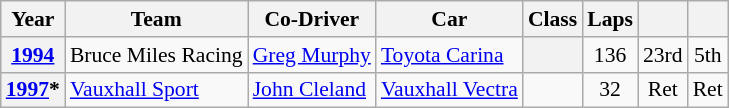<table class="wikitable" style="text-align:center; font-size:90%">
<tr>
<th>Year</th>
<th>Team</th>
<th>Co-Driver</th>
<th>Car</th>
<th>Class</th>
<th>Laps</th>
<th></th>
<th></th>
</tr>
<tr>
<th><a href='#'>1994</a></th>
<td align="left"> Bruce Miles Racing</td>
<td align="left"> <a href='#'>Greg Murphy</a></td>
<td align="left"><a href='#'>Toyota Carina</a></td>
<th rowspan=1><span></span></th>
<td>136</td>
<td>23rd</td>
<td>5th</td>
</tr>
<tr>
<th><a href='#'>1997</a>*</th>
<td align="left"> <a href='#'>Vauxhall Sport</a></td>
<td align="left"> <a href='#'>John Cleland</a></td>
<td align="left"><a href='#'>Vauxhall Vectra</a></td>
<td></td>
<td>32</td>
<td>Ret</td>
<td>Ret</td>
</tr>
</table>
